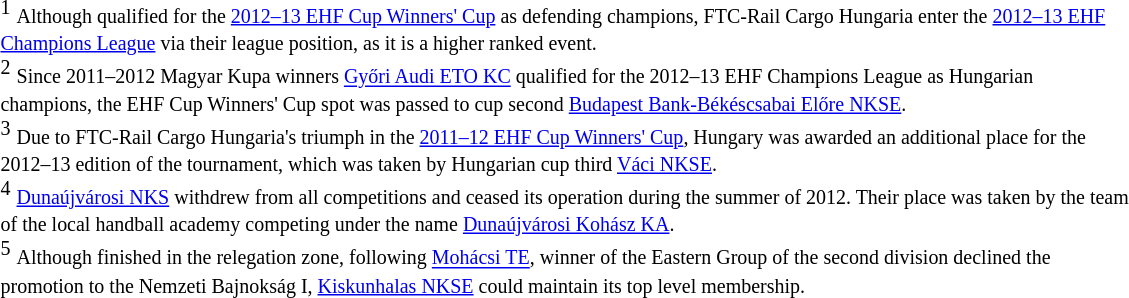<table style="width:60%;">
<tr align=left>
<td><sup>1</sup> <small>Although qualified for the <a href='#'>2012–13 EHF Cup Winners' Cup</a> as defending champions, FTC-Rail Cargo Hungaria enter the <a href='#'>2012–13 EHF Champions League</a> via their league position, as it is a higher ranked event.</small><br><sup>2</sup> <small>Since 2011–2012 Magyar Kupa winners <a href='#'>Győri Audi ETO KC</a> qualified for the 2012–13 EHF Champions League as Hungarian champions, the EHF Cup Winners' Cup spot was passed to cup second <a href='#'>Budapest Bank-Békéscsabai Előre NKSE</a>.</small><br><sup>3</sup> <small>Due to FTC-Rail Cargo Hungaria's triumph in the <a href='#'>2011–12 EHF Cup Winners' Cup</a>, Hungary was awarded an additional place for the 2012–13 edition of the tournament, which was taken by Hungarian cup third <a href='#'>Váci NKSE</a>.</small><br><sup>4</sup> <small><a href='#'>Dunaújvárosi NKS</a> withdrew from all competitions and ceased its operation during the summer of 2012. Their place was taken by the team of the local handball academy competing under the name <a href='#'>Dunaújvárosi Kohász KA</a>.</small><br><sup>5</sup> <small>Although finished in the relegation zone, following <a href='#'>Mohácsi TE</a>, winner of the Eastern Group of the second division declined the promotion to the Nemzeti Bajnokság I, <a href='#'>Kiskunhalas NKSE</a> could maintain its top level membership.</small></td>
</tr>
</table>
